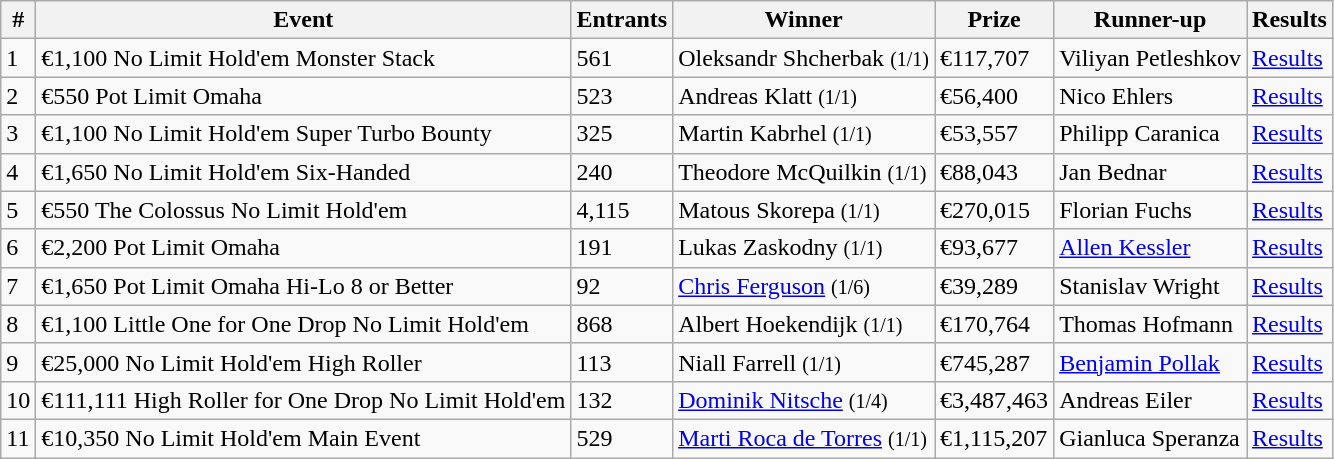<table class="wikitable sortable">
<tr>
<th bgcolor="#FFEBAD">#</th>
<th bgcolor="#FFEBAD">Event</th>
<th bgcolor="#FFEBAD">Entrants</th>
<th bgcolor="#FFEBAD">Winner</th>
<th bgcolor="#FFEBAD">Prize</th>
<th bgcolor="#FFEBAD">Runner-up</th>
<th bgcolor="#FFEBAD">Results</th>
</tr>
<tr>
<td>1</td>
<td>€1,100 No Limit Hold'em Monster Stack</td>
<td>561</td>
<td>Oleksandr Shcherbak <small>(1/1)</small></td>
<td>€117,707</td>
<td>Viliyan Petleshkov</td>
<td><a href='#'>Results</a></td>
</tr>
<tr>
<td>2</td>
<td>€550 Pot Limit Omaha</td>
<td>523</td>
<td>Andreas Klatt <small>(1/1)</small></td>
<td>€56,400</td>
<td>Nico Ehlers</td>
<td><a href='#'>Results</a></td>
</tr>
<tr>
<td>3</td>
<td>€1,100 No Limit Hold'em Super Turbo Bounty</td>
<td>325</td>
<td>Martin Kabrhel <small>(1/1)</small></td>
<td>€53,557</td>
<td>Philipp Caranica</td>
<td><a href='#'>Results</a></td>
</tr>
<tr>
<td>4</td>
<td>€1,650 No Limit Hold'em Six-Handed</td>
<td>240</td>
<td>Theodore McQuilkin <small>(1/1)</small></td>
<td>€88,043</td>
<td>Jan Bednar</td>
<td><a href='#'>Results</a></td>
</tr>
<tr>
<td>5</td>
<td>€550 The Colossus No Limit Hold'em</td>
<td>4,115</td>
<td>Matous Skorepa <small>(1/1)</small></td>
<td>€270,015</td>
<td>Florian Fuchs</td>
<td><a href='#'>Results</a></td>
</tr>
<tr>
<td>6</td>
<td>€2,200 Pot Limit Omaha</td>
<td>191</td>
<td>Lukas Zaskodny <small>(1/1)</small></td>
<td>€93,677</td>
<td><a href='#'>Allen Kessler</a></td>
<td><a href='#'>Results</a></td>
</tr>
<tr>
<td>7</td>
<td>€1,650 Pot Limit Omaha Hi-Lo 8 or Better</td>
<td>92</td>
<td><a href='#'>Chris Ferguson</a> <small>(1/6)</small></td>
<td>€39,289</td>
<td>Stanislav Wright</td>
<td><a href='#'>Results</a></td>
</tr>
<tr>
<td>8</td>
<td>€1,100 Little One for One Drop No Limit Hold'em</td>
<td>868</td>
<td>Albert Hoekendijk <small>(1/1)</small></td>
<td>€170,764</td>
<td>Thomas Hofmann</td>
<td><a href='#'>Results</a></td>
</tr>
<tr>
<td>9</td>
<td>€25,000 No Limit Hold'em High Roller</td>
<td>113</td>
<td>Niall Farrell <small>(1/1)</small></td>
<td>€745,287</td>
<td><a href='#'>Benjamin Pollak</a></td>
<td><a href='#'>Results</a></td>
</tr>
<tr>
<td>10</td>
<td>€111,111 High Roller for One Drop No Limit Hold'em</td>
<td>132</td>
<td><a href='#'>Dominik Nitsche</a> <small>(1/4)</small></td>
<td>€3,487,463</td>
<td>Andreas Eiler</td>
<td><a href='#'>Results</a></td>
</tr>
<tr>
<td>11</td>
<td>€10,350 No Limit Hold'em Main Event</td>
<td>529</td>
<td><a href='#'>Marti Roca de Torres</a> <small>(1/1)</small></td>
<td>€1,115,207</td>
<td>Gianluca Speranza</td>
<td><a href='#'>Results</a></td>
</tr>
</table>
